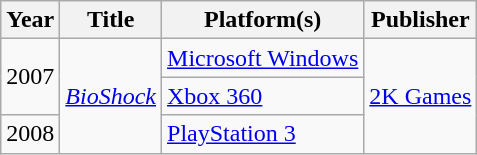<table class="wikitable sortable">
<tr>
<th>Year</th>
<th>Title</th>
<th>Platform(s)</th>
<th>Publisher</th>
</tr>
<tr>
<td rowspan="2">2007</td>
<td rowspan="3"><em><a href='#'>BioShock</a></em></td>
<td><a href='#'>Microsoft Windows</a></td>
<td rowspan="3"><a href='#'>2K Games</a></td>
</tr>
<tr>
<td><a href='#'>Xbox 360</a></td>
</tr>
<tr>
<td>2008</td>
<td><a href='#'>PlayStation 3</a></td>
</tr>
</table>
